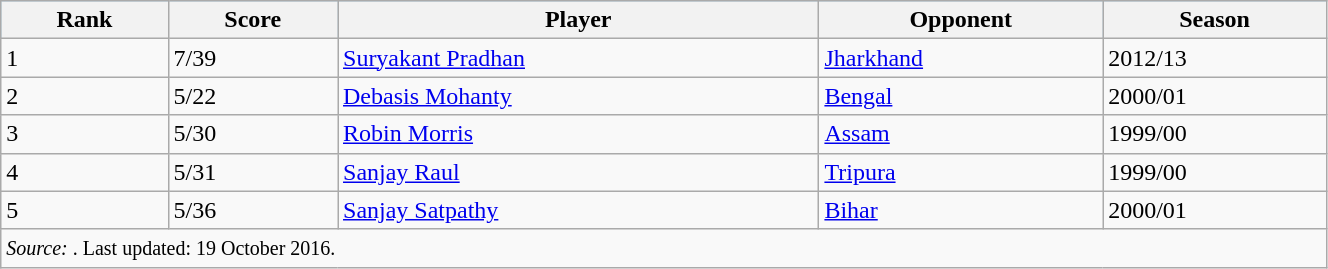<table class="wikitable" width=70%>
<tr bgcolor=#87cefa>
<th>Rank</th>
<th>Score</th>
<th>Player</th>
<th>Opponent</th>
<th>Season</th>
</tr>
<tr>
<td>1</td>
<td>7/39</td>
<td><a href='#'>Suryakant Pradhan</a></td>
<td><a href='#'>Jharkhand</a></td>
<td>2012/13</td>
</tr>
<tr>
<td>2</td>
<td>5/22</td>
<td><a href='#'>Debasis Mohanty</a></td>
<td><a href='#'>Bengal</a></td>
<td>2000/01</td>
</tr>
<tr>
<td>3</td>
<td>5/30</td>
<td><a href='#'>Robin Morris</a></td>
<td><a href='#'>Assam</a></td>
<td>1999/00</td>
</tr>
<tr>
<td>4</td>
<td>5/31</td>
<td><a href='#'>Sanjay Raul</a></td>
<td><a href='#'>Tripura</a></td>
<td>1999/00</td>
</tr>
<tr>
<td>5</td>
<td>5/36</td>
<td><a href='#'>Sanjay Satpathy</a></td>
<td><a href='#'>Bihar</a></td>
<td>2000/01</td>
</tr>
<tr>
<td colspan=5><small><em>Source: </em>. Last updated: 19 October 2016.</small></td>
</tr>
</table>
